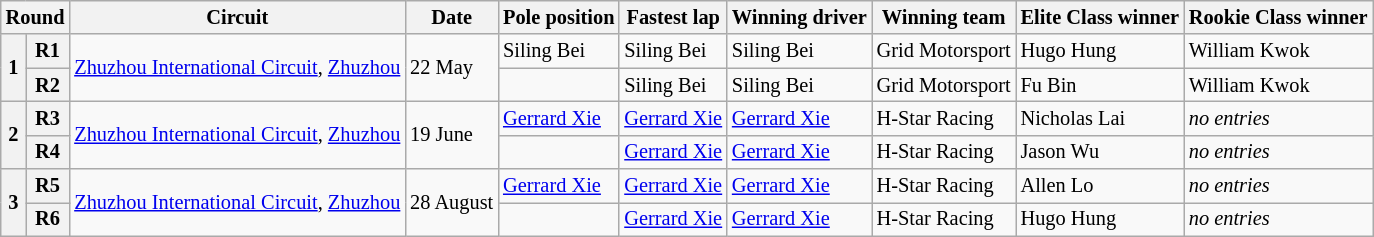<table class="wikitable" style="font-size:85%;">
<tr>
<th colspan="2">Round</th>
<th>Circuit</th>
<th>Date</th>
<th>Pole position</th>
<th>Fastest lap</th>
<th>Winning driver</th>
<th>Winning team</th>
<th>Elite Class winner</th>
<th>Rookie Class winner</th>
</tr>
<tr>
<th rowspan="2">1</th>
<th>R1</th>
<td rowspan="2"><a href='#'>Zhuzhou International Circuit</a>, <a href='#'>Zhuzhou</a></td>
<td rowspan="2">22 May</td>
<td> Siling Bei</td>
<td> Siling Bei</td>
<td> Siling Bei</td>
<td>Grid Motorsport</td>
<td> Hugo Hung</td>
<td> William Kwok</td>
</tr>
<tr>
<th>R2</th>
<td></td>
<td> Siling Bei</td>
<td> Siling Bei</td>
<td>Grid Motorsport</td>
<td> Fu Bin</td>
<td> William Kwok</td>
</tr>
<tr>
<th rowspan="2">2</th>
<th>R3</th>
<td rowspan="2"><a href='#'>Zhuzhou International Circuit</a>, <a href='#'>Zhuzhou</a></td>
<td rowspan="2">19 June</td>
<td> <a href='#'>Gerrard Xie</a></td>
<td> <a href='#'>Gerrard Xie</a></td>
<td> <a href='#'>Gerrard Xie</a></td>
<td>H-Star Racing</td>
<td> Nicholas Lai</td>
<td><em>no entries</em></td>
</tr>
<tr>
<th>R4</th>
<td></td>
<td> <a href='#'>Gerrard Xie</a></td>
<td> <a href='#'>Gerrard Xie</a></td>
<td>H-Star Racing</td>
<td> Jason Wu</td>
<td><em>no entries</em></td>
</tr>
<tr>
<th rowspan="2">3</th>
<th>R5</th>
<td rowspan="2"><a href='#'>Zhuzhou International Circuit</a>, <a href='#'>Zhuzhou</a></td>
<td rowspan="2">28 August</td>
<td> <a href='#'>Gerrard Xie</a></td>
<td> <a href='#'>Gerrard Xie</a></td>
<td> <a href='#'>Gerrard Xie</a></td>
<td>H-Star Racing</td>
<td> Allen Lo</td>
<td><em>no entries</em></td>
</tr>
<tr>
<th>R6</th>
<td></td>
<td> <a href='#'>Gerrard Xie</a></td>
<td> <a href='#'>Gerrard Xie</a></td>
<td>H-Star Racing</td>
<td> Hugo Hung</td>
<td><em>no entries</em></td>
</tr>
</table>
